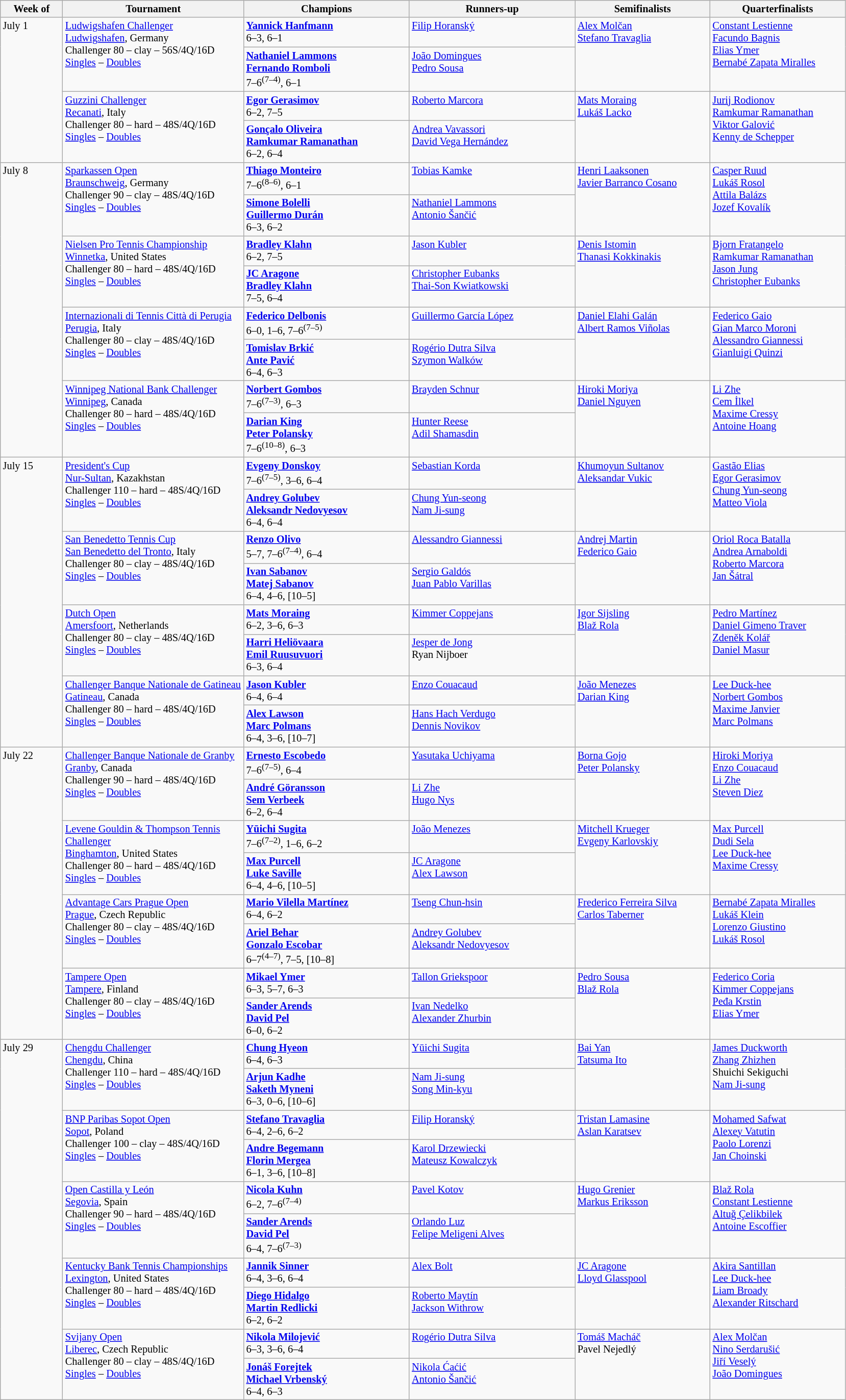<table class="wikitable" style="font-size:85%;">
<tr>
<th width="75">Week of</th>
<th width="230">Tournament</th>
<th width="210">Champions</th>
<th width="210">Runners-up</th>
<th width="170">Semifinalists</th>
<th width="170">Quarterfinalists</th>
</tr>
<tr valign=top>
<td rowspan=4>July 1</td>
<td rowspan=2><a href='#'>Ludwigshafen Challenger</a><br><a href='#'>Ludwigshafen</a>, Germany <br> Challenger 80 – clay – 56S/4Q/16D<br><a href='#'>Singles</a> – <a href='#'>Doubles</a></td>
<td> <strong><a href='#'>Yannick Hanfmann</a></strong><br>6–3, 6–1</td>
<td> <a href='#'>Filip Horanský</a></td>
<td rowspan=2> <a href='#'>Alex Molčan</a> <br>  <a href='#'>Stefano Travaglia</a></td>
<td rowspan=2> <a href='#'>Constant Lestienne</a> <br> <a href='#'>Facundo Bagnis</a> <br> <a href='#'>Elias Ymer</a> <br>  <a href='#'>Bernabé Zapata Miralles</a></td>
</tr>
<tr valign=top>
<td> <strong><a href='#'>Nathaniel Lammons</a></strong><br> <strong><a href='#'>Fernando Romboli</a></strong><br>7–6<sup>(7–4)</sup>, 6–1</td>
<td> <a href='#'>João Domingues</a><br> <a href='#'>Pedro Sousa</a></td>
</tr>
<tr valign=top>
<td rowspan=2><a href='#'>Guzzini Challenger</a><br><a href='#'>Recanati</a>, Italy <br> Challenger 80 – hard – 48S/4Q/16D<br><a href='#'>Singles</a> – <a href='#'>Doubles</a></td>
<td> <strong><a href='#'>Egor Gerasimov</a></strong><br>6–2, 7–5</td>
<td> <a href='#'>Roberto Marcora</a></td>
<td rowspan=2> <a href='#'>Mats Moraing</a> <br>  <a href='#'>Lukáš Lacko</a></td>
<td rowspan=2> <a href='#'>Jurij Rodionov</a> <br> <a href='#'>Ramkumar Ramanathan</a> <br> <a href='#'>Viktor Galović</a> <br>  <a href='#'>Kenny de Schepper</a></td>
</tr>
<tr valign=top>
<td> <strong><a href='#'>Gonçalo Oliveira</a></strong><br> <strong><a href='#'>Ramkumar Ramanathan</a></strong><br>6–2, 6–4</td>
<td> <a href='#'>Andrea Vavassori</a><br> <a href='#'>David Vega Hernández</a></td>
</tr>
<tr valign=top>
<td rowspan=8>July 8</td>
<td rowspan=2><a href='#'>Sparkassen Open</a><br><a href='#'>Braunschweig</a>, Germany <br> Challenger 90 – clay – 48S/4Q/16D<br><a href='#'>Singles</a> – <a href='#'>Doubles</a></td>
<td> <strong><a href='#'>Thiago Monteiro</a></strong><br>7–6<sup>(8–6)</sup>, 6–1</td>
<td> <a href='#'>Tobias Kamke</a></td>
<td rowspan=2> <a href='#'>Henri Laaksonen</a> <br>  <a href='#'>Javier Barranco Cosano</a></td>
<td rowspan=2> <a href='#'>Casper Ruud</a> <br> <a href='#'>Lukáš Rosol</a> <br> <a href='#'>Attila Balázs</a> <br>  <a href='#'>Jozef Kovalík</a></td>
</tr>
<tr valign=top>
<td> <strong><a href='#'>Simone Bolelli</a></strong><br> <strong><a href='#'>Guillermo Durán</a></strong><br>6–3, 6–2</td>
<td> <a href='#'>Nathaniel Lammons</a><br> <a href='#'>Antonio Šančić</a></td>
</tr>
<tr valign=top>
<td rowspan=2><a href='#'>Nielsen Pro Tennis Championship</a><br><a href='#'>Winnetka</a>, United States <br> Challenger 80 – hard – 48S/4Q/16D<br><a href='#'>Singles</a> – <a href='#'>Doubles</a></td>
<td> <strong><a href='#'>Bradley Klahn</a></strong><br>6–2, 7–5</td>
<td> <a href='#'>Jason Kubler</a></td>
<td rowspan=2> <a href='#'>Denis Istomin</a> <br>  <a href='#'>Thanasi Kokkinakis</a></td>
<td rowspan=2> <a href='#'>Bjorn Fratangelo</a> <br> <a href='#'>Ramkumar Ramanathan</a> <br> <a href='#'>Jason Jung</a> <br>  <a href='#'>Christopher Eubanks</a></td>
</tr>
<tr valign=top>
<td> <strong><a href='#'>JC Aragone</a></strong><br> <strong><a href='#'>Bradley Klahn</a></strong><br>7–5, 6–4</td>
<td> <a href='#'>Christopher Eubanks</a><br> <a href='#'>Thai-Son Kwiatkowski</a></td>
</tr>
<tr valign=top>
<td rowspan=2><a href='#'>Internazionali di Tennis Città di Perugia</a><br><a href='#'>Perugia</a>, Italy <br> Challenger 80 – clay – 48S/4Q/16D<br><a href='#'>Singles</a> – <a href='#'>Doubles</a></td>
<td> <strong><a href='#'>Federico Delbonis</a></strong><br>6–0, 1–6, 7–6<sup>(7–5)</sup></td>
<td> <a href='#'>Guillermo García López</a></td>
<td rowspan=2> <a href='#'>Daniel Elahi Galán</a> <br>  <a href='#'>Albert Ramos Viñolas</a></td>
<td rowspan=2> <a href='#'>Federico Gaio</a> <br> <a href='#'>Gian Marco Moroni</a> <br> <a href='#'>Alessandro Giannessi</a> <br>  <a href='#'>Gianluigi Quinzi</a></td>
</tr>
<tr valign=top>
<td> <strong><a href='#'>Tomislav Brkić</a></strong><br> <strong><a href='#'>Ante Pavić</a></strong><br>6–4, 6–3</td>
<td> <a href='#'>Rogério Dutra Silva</a><br> <a href='#'>Szymon Walków</a></td>
</tr>
<tr valign=top>
<td rowspan=2><a href='#'>Winnipeg National Bank Challenger</a><br><a href='#'>Winnipeg</a>, Canada <br> Challenger 80 – hard – 48S/4Q/16D<br><a href='#'>Singles</a> – <a href='#'>Doubles</a></td>
<td> <strong><a href='#'>Norbert Gombos</a></strong><br>7–6<sup>(7–3)</sup>, 6–3</td>
<td> <a href='#'>Brayden Schnur</a></td>
<td rowspan=2> <a href='#'>Hiroki Moriya</a> <br>  <a href='#'>Daniel Nguyen</a></td>
<td rowspan=2> <a href='#'>Li Zhe</a> <br> <a href='#'>Cem İlkel</a> <br> <a href='#'>Maxime Cressy</a> <br>  <a href='#'>Antoine Hoang</a></td>
</tr>
<tr valign=top>
<td> <strong><a href='#'>Darian King</a></strong><br> <strong><a href='#'>Peter Polansky</a></strong><br>7–6<sup>(10–8)</sup>, 6–3</td>
<td> <a href='#'>Hunter Reese</a><br> <a href='#'>Adil Shamasdin</a></td>
</tr>
<tr valign=top>
<td rowspan=8>July 15</td>
<td rowspan=2><a href='#'>President's Cup</a><br><a href='#'>Nur-Sultan</a>, Kazakhstan <br> Challenger 110 – hard – 48S/4Q/16D<br><a href='#'>Singles</a> – <a href='#'>Doubles</a></td>
<td> <strong><a href='#'>Evgeny Donskoy</a></strong><br>7–6<sup>(7–5)</sup>, 3–6, 6–4</td>
<td> <a href='#'>Sebastian Korda</a></td>
<td rowspan=2> <a href='#'>Khumoyun Sultanov</a> <br>  <a href='#'>Aleksandar Vukic</a></td>
<td rowspan=2> <a href='#'>Gastão Elias</a> <br> <a href='#'>Egor Gerasimov</a> <br> <a href='#'>Chung Yun-seong</a> <br>  <a href='#'>Matteo Viola</a></td>
</tr>
<tr valign=top>
<td> <strong><a href='#'>Andrey Golubev</a></strong><br> <strong><a href='#'>Aleksandr Nedovyesov</a></strong><br>6–4, 6–4</td>
<td> <a href='#'>Chung Yun-seong</a><br> <a href='#'>Nam Ji-sung</a></td>
</tr>
<tr valign=top>
<td rowspan=2><a href='#'>San Benedetto Tennis Cup</a><br><a href='#'>San Benedetto del Tronto</a>, Italy <br> Challenger 80 – clay – 48S/4Q/16D<br><a href='#'>Singles</a> – <a href='#'>Doubles</a></td>
<td> <strong><a href='#'>Renzo Olivo</a></strong><br>5–7, 7–6<sup>(7–4)</sup>, 6–4</td>
<td> <a href='#'>Alessandro Giannessi</a></td>
<td rowspan=2> <a href='#'>Andrej Martin</a> <br>  <a href='#'>Federico Gaio</a></td>
<td rowspan=2> <a href='#'>Oriol Roca Batalla</a> <br> <a href='#'>Andrea Arnaboldi</a> <br> <a href='#'>Roberto Marcora</a> <br>  <a href='#'>Jan Šátral</a></td>
</tr>
<tr valign=top>
<td> <strong><a href='#'>Ivan Sabanov</a></strong><br> <strong><a href='#'>Matej Sabanov</a></strong><br>6–4, 4–6, [10–5]</td>
<td> <a href='#'>Sergio Galdós</a><br> <a href='#'>Juan Pablo Varillas</a></td>
</tr>
<tr valign=top>
<td rowspan=2><a href='#'>Dutch Open</a><br><a href='#'>Amersfoort</a>, Netherlands <br> Challenger 80 – clay – 48S/4Q/16D<br><a href='#'>Singles</a> – <a href='#'>Doubles</a></td>
<td> <strong><a href='#'>Mats Moraing</a></strong><br>6–2, 3–6, 6–3</td>
<td> <a href='#'>Kimmer Coppejans</a></td>
<td rowspan=2> <a href='#'>Igor Sijsling</a> <br>  <a href='#'>Blaž Rola</a></td>
<td rowspan=2> <a href='#'>Pedro Martínez</a> <br> <a href='#'>Daniel Gimeno Traver</a> <br> <a href='#'>Zdeněk Kolář</a> <br>  <a href='#'>Daniel Masur</a></td>
</tr>
<tr valign=top>
<td> <strong><a href='#'>Harri Heliövaara</a></strong><br> <strong><a href='#'>Emil Ruusuvuori</a></strong><br>6–3, 6–4</td>
<td> <a href='#'>Jesper de Jong</a><br> Ryan Nijboer</td>
</tr>
<tr valign=top>
<td rowspan=2><a href='#'>Challenger Banque Nationale de Gatineau</a><br><a href='#'>Gatineau</a>, Canada <br> Challenger 80 – hard – 48S/4Q/16D<br><a href='#'>Singles</a> – <a href='#'>Doubles</a></td>
<td> <strong><a href='#'>Jason Kubler</a></strong><br>6–4, 6–4</td>
<td> <a href='#'>Enzo Couacaud</a></td>
<td rowspan=2> <a href='#'>João Menezes</a> <br>  <a href='#'>Darian King</a></td>
<td rowspan=2> <a href='#'>Lee Duck-hee</a> <br> <a href='#'>Norbert Gombos</a> <br> <a href='#'>Maxime Janvier</a> <br>  <a href='#'>Marc Polmans</a></td>
</tr>
<tr valign=top>
<td> <strong><a href='#'>Alex Lawson</a></strong><br> <strong><a href='#'>Marc Polmans</a></strong><br>6–4, 3–6, [10–7]</td>
<td> <a href='#'>Hans Hach Verdugo</a><br> <a href='#'>Dennis Novikov</a></td>
</tr>
<tr valign=top>
<td rowspan=8>July 22</td>
<td rowspan=2><a href='#'>Challenger Banque Nationale de Granby</a><br><a href='#'>Granby</a>, Canada <br> Challenger 90 – hard – 48S/4Q/16D<br><a href='#'>Singles</a> – <a href='#'>Doubles</a></td>
<td> <strong><a href='#'>Ernesto Escobedo</a></strong><br>7–6<sup>(7–5)</sup>, 6–4</td>
<td> <a href='#'>Yasutaka Uchiyama</a></td>
<td rowspan=2> <a href='#'>Borna Gojo</a> <br>  <a href='#'>Peter Polansky</a></td>
<td rowspan=2> <a href='#'>Hiroki Moriya</a> <br> <a href='#'>Enzo Couacaud</a> <br> <a href='#'>Li Zhe</a> <br>  <a href='#'>Steven Diez</a></td>
</tr>
<tr valign=top>
<td> <strong><a href='#'>André Göransson</a></strong><br> <strong><a href='#'>Sem Verbeek</a></strong><br>6–2, 6–4</td>
<td> <a href='#'>Li Zhe</a><br> <a href='#'>Hugo Nys</a></td>
</tr>
<tr valign=top>
<td rowspan=2><a href='#'>Levene Gouldin & Thompson Tennis Challenger</a><br><a href='#'>Binghamton</a>, United States <br> Challenger 80 – hard – 48S/4Q/16D<br><a href='#'>Singles</a> – <a href='#'>Doubles</a></td>
<td> <strong><a href='#'>Yūichi Sugita</a></strong><br>7–6<sup>(7–2)</sup>, 1–6, 6–2</td>
<td> <a href='#'>João Menezes</a></td>
<td rowspan=2> <a href='#'>Mitchell Krueger</a> <br>  <a href='#'>Evgeny Karlovskiy</a></td>
<td rowspan=2> <a href='#'>Max Purcell</a> <br> <a href='#'>Dudi Sela</a> <br> <a href='#'>Lee Duck-hee</a> <br>  <a href='#'>Maxime Cressy</a></td>
</tr>
<tr valign=top>
<td> <strong><a href='#'>Max Purcell</a></strong><br> <strong><a href='#'>Luke Saville</a></strong><br>6–4, 4–6, [10–5]</td>
<td> <a href='#'>JC Aragone</a><br> <a href='#'>Alex Lawson</a></td>
</tr>
<tr valign=top>
<td rowspan=2><a href='#'>Advantage Cars Prague Open</a><br><a href='#'>Prague</a>, Czech Republic <br> Challenger 80 – clay – 48S/4Q/16D<br><a href='#'>Singles</a> – <a href='#'>Doubles</a></td>
<td> <strong><a href='#'>Mario Vilella Martínez</a></strong><br>6–4, 6–2</td>
<td> <a href='#'>Tseng Chun-hsin</a></td>
<td rowspan=2> <a href='#'>Frederico Ferreira Silva</a> <br>  <a href='#'>Carlos Taberner</a></td>
<td rowspan=2> <a href='#'>Bernabé Zapata Miralles</a> <br> <a href='#'>Lukáš Klein</a> <br> <a href='#'>Lorenzo Giustino</a> <br>  <a href='#'>Lukáš Rosol</a></td>
</tr>
<tr valign=top>
<td> <strong><a href='#'>Ariel Behar</a></strong><br> <strong><a href='#'>Gonzalo Escobar</a></strong><br>6–7<sup>(4–7)</sup>, 7–5, [10–8]</td>
<td> <a href='#'>Andrey Golubev</a><br> <a href='#'>Aleksandr Nedovyesov</a></td>
</tr>
<tr valign=top>
<td rowspan=2><a href='#'>Tampere Open</a><br><a href='#'>Tampere</a>, Finland <br> Challenger 80 – clay – 48S/4Q/16D<br><a href='#'>Singles</a> – <a href='#'>Doubles</a></td>
<td> <strong><a href='#'>Mikael Ymer</a></strong><br>6–3, 5–7, 6–3</td>
<td> <a href='#'>Tallon Griekspoor</a></td>
<td rowspan=2> <a href='#'>Pedro Sousa</a> <br>  <a href='#'>Blaž Rola</a></td>
<td rowspan=2> <a href='#'>Federico Coria</a> <br> <a href='#'>Kimmer Coppejans</a> <br> <a href='#'>Peđa Krstin</a> <br>  <a href='#'>Elias Ymer</a></td>
</tr>
<tr valign=top>
<td> <strong><a href='#'>Sander Arends</a></strong><br> <strong><a href='#'>David Pel</a></strong><br>6–0, 6–2</td>
<td> <a href='#'>Ivan Nedelko</a><br> <a href='#'>Alexander Zhurbin</a></td>
</tr>
<tr valign=top>
<td rowspan=10>July 29</td>
<td rowspan=2><a href='#'>Chengdu Challenger</a><br><a href='#'>Chengdu</a>, China <br> Challenger 110 – hard – 48S/4Q/16D<br><a href='#'>Singles</a> – <a href='#'>Doubles</a></td>
<td> <strong><a href='#'>Chung Hyeon</a></strong><br>6–4, 6–3</td>
<td> <a href='#'>Yūichi Sugita</a></td>
<td rowspan=2> <a href='#'>Bai Yan</a> <br>  <a href='#'>Tatsuma Ito</a></td>
<td rowspan=2> <a href='#'>James Duckworth</a> <br> <a href='#'>Zhang Zhizhen</a> <br> Shuichi Sekiguchi <br>  <a href='#'>Nam Ji-sung</a></td>
</tr>
<tr valign=top>
<td> <strong><a href='#'>Arjun Kadhe</a></strong><br> <strong><a href='#'>Saketh Myneni</a></strong><br>6–3, 0–6, [10–6]</td>
<td> <a href='#'>Nam Ji-sung</a><br> <a href='#'>Song Min-kyu</a></td>
</tr>
<tr valign=top>
<td rowspan=2><a href='#'>BNP Paribas Sopot Open</a><br><a href='#'>Sopot</a>, Poland <br> Challenger 100 – clay – 48S/4Q/16D<br><a href='#'>Singles</a> – <a href='#'>Doubles</a></td>
<td> <strong><a href='#'>Stefano Travaglia</a></strong><br>6–4, 2–6, 6–2</td>
<td> <a href='#'>Filip Horanský</a></td>
<td rowspan=2> <a href='#'>Tristan Lamasine</a> <br>  <a href='#'>Aslan Karatsev</a></td>
<td rowspan=2> <a href='#'>Mohamed Safwat</a> <br> <a href='#'>Alexey Vatutin</a> <br> <a href='#'>Paolo Lorenzi</a> <br>  <a href='#'>Jan Choinski</a></td>
</tr>
<tr valign=top>
<td> <strong><a href='#'>Andre Begemann</a></strong><br> <strong><a href='#'>Florin Mergea</a></strong><br>6–1, 3–6, [10–8]</td>
<td> <a href='#'>Karol Drzewiecki</a><br> <a href='#'>Mateusz Kowalczyk</a></td>
</tr>
<tr valign=top>
<td rowspan=2><a href='#'>Open Castilla y León</a><br><a href='#'>Segovia</a>, Spain <br> Challenger 90 – hard – 48S/4Q/16D<br><a href='#'>Singles</a> – <a href='#'>Doubles</a></td>
<td> <strong><a href='#'>Nicola Kuhn</a></strong><br>6–2, 7–6<sup>(7–4)</sup></td>
<td> <a href='#'>Pavel Kotov</a></td>
<td rowspan=2> <a href='#'>Hugo Grenier</a> <br>  <a href='#'>Markus Eriksson</a></td>
<td rowspan=2> <a href='#'>Blaž Rola</a> <br> <a href='#'>Constant Lestienne</a> <br> <a href='#'>Altuğ Çelikbilek</a> <br>  <a href='#'>Antoine Escoffier</a></td>
</tr>
<tr valign=top>
<td> <strong><a href='#'>Sander Arends</a></strong><br> <strong><a href='#'>David Pel</a></strong><br>6–4, 7–6<sup>(7–3)</sup></td>
<td> <a href='#'>Orlando Luz</a><br> <a href='#'>Felipe Meligeni Alves</a></td>
</tr>
<tr valign=top>
<td rowspan=2><a href='#'>Kentucky Bank Tennis Championships</a><br><a href='#'>Lexington</a>, United States <br> Challenger 80 – hard – 48S/4Q/16D<br><a href='#'>Singles</a> – <a href='#'>Doubles</a></td>
<td> <strong><a href='#'>Jannik Sinner</a></strong><br>6–4, 3–6, 6–4</td>
<td> <a href='#'>Alex Bolt</a></td>
<td rowspan=2> <a href='#'>JC Aragone</a> <br>  <a href='#'>Lloyd Glasspool</a></td>
<td rowspan=2> <a href='#'>Akira Santillan</a> <br> <a href='#'>Lee Duck-hee</a> <br> <a href='#'>Liam Broady</a> <br>  <a href='#'>Alexander Ritschard</a></td>
</tr>
<tr valign=top>
<td> <strong><a href='#'>Diego Hidalgo</a></strong><br> <strong><a href='#'>Martin Redlicki</a></strong><br>6–2, 6–2</td>
<td> <a href='#'>Roberto Maytín</a><br> <a href='#'>Jackson Withrow</a></td>
</tr>
<tr valign=top>
<td rowspan=2><a href='#'>Svijany Open</a><br><a href='#'>Liberec</a>, Czech Republic <br> Challenger 80 – clay – 48S/4Q/16D<br><a href='#'>Singles</a> – <a href='#'>Doubles</a></td>
<td> <strong><a href='#'>Nikola Milojević</a></strong><br>6–3, 3–6, 6–4</td>
<td> <a href='#'>Rogério Dutra Silva</a></td>
<td rowspan=2> <a href='#'>Tomáš Macháč</a> <br>  Pavel Nejedlý</td>
<td rowspan=2> <a href='#'>Alex Molčan</a> <br> <a href='#'>Nino Serdarušić</a> <br> <a href='#'>Jiří Veselý</a> <br>  <a href='#'>João Domingues</a></td>
</tr>
<tr valign=top>
<td> <strong><a href='#'>Jonáš Forejtek</a></strong><br> <strong><a href='#'>Michael Vrbenský</a></strong><br>6–4, 6–3</td>
<td> <a href='#'>Nikola Ćaćić</a><br> <a href='#'>Antonio Šančić</a></td>
</tr>
</table>
